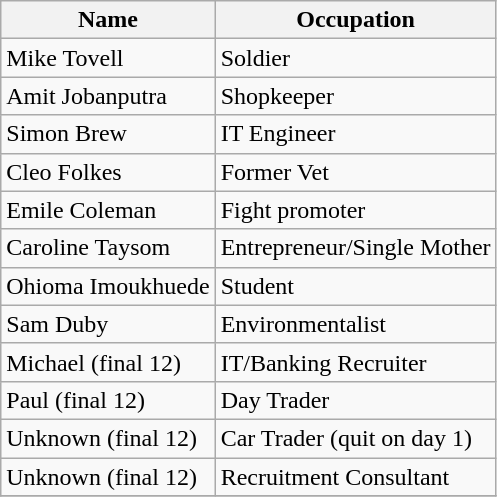<table class="wikitable" border="1">
<tr>
<th>Name</th>
<th>Occupation</th>
</tr>
<tr>
<td>Mike Tovell</td>
<td>Soldier</td>
</tr>
<tr>
<td>Amit Jobanputra</td>
<td>Shopkeeper</td>
</tr>
<tr>
<td>Simon Brew</td>
<td>IT Engineer</td>
</tr>
<tr>
<td>Cleo Folkes</td>
<td>Former Vet</td>
</tr>
<tr>
<td>Emile Coleman</td>
<td>Fight promoter</td>
</tr>
<tr>
<td>Caroline Taysom</td>
<td>Entrepreneur/Single Mother</td>
</tr>
<tr>
<td>Ohioma Imoukhuede</td>
<td>Student</td>
</tr>
<tr>
<td>Sam Duby</td>
<td>Environmentalist</td>
</tr>
<tr>
<td>Michael (final 12)</td>
<td>IT/Banking Recruiter</td>
</tr>
<tr>
<td>Paul (final 12)</td>
<td>Day Trader</td>
</tr>
<tr>
<td>Unknown (final 12)</td>
<td>Car Trader (quit on day 1)</td>
</tr>
<tr>
<td>Unknown (final 12)</td>
<td>Recruitment Consultant</td>
</tr>
<tr>
</tr>
</table>
